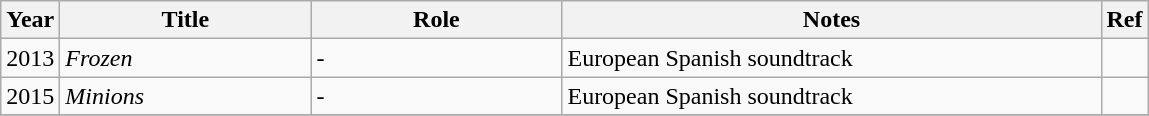<table class="wikitable">
<tr>
<th>Year</th>
<th style="width:10em;">Title</th>
<th style="width:10em;">Role</th>
<th style="width:22em;">Notes</th>
<th>Ref</th>
</tr>
<tr>
<td>2013</td>
<td><em>Frozen</em></td>
<td>-</td>
<td>European Spanish soundtrack</td>
<td></td>
</tr>
<tr>
<td>2015</td>
<td><em>Minions</em></td>
<td>-</td>
<td>European Spanish soundtrack</td>
<td></td>
</tr>
<tr>
</tr>
</table>
